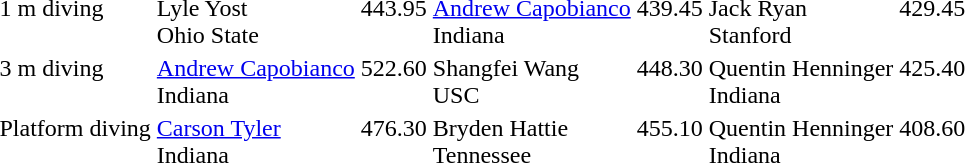<table>
<tr valign="top">
<td>1 m diving</td>
<td>Lyle Yost <br>Ohio State</td>
<td>443.95</td>
<td><a href='#'>Andrew Capobianco</a> <br>Indiana</td>
<td>439.45</td>
<td>Jack Ryan <br>Stanford</td>
<td>429.45</td>
</tr>
<tr valign="top">
<td>3 m diving</td>
<td><a href='#'>Andrew Capobianco</a> <br>Indiana</td>
<td>522.60</td>
<td>Shangfei Wang <br>USC</td>
<td>448.30</td>
<td>Quentin Henninger <br>Indiana</td>
<td>425.40</td>
</tr>
<tr valign="top">
<td>Platform diving</td>
<td><a href='#'>Carson Tyler</a> <br>Indiana</td>
<td>476.30</td>
<td>Bryden Hattie <br>Tennessee</td>
<td>455.10</td>
<td>Quentin Henninger <br>Indiana</td>
<td>408.60</td>
</tr>
</table>
